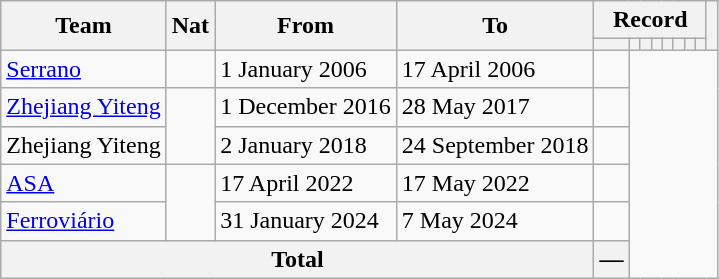<table class="wikitable" style="text-align: center">
<tr>
<th rowspan="2">Team</th>
<th rowspan="2">Nat</th>
<th rowspan="2">From</th>
<th rowspan="2">To</th>
<th colspan="8">Record</th>
<th rowspan=2></th>
</tr>
<tr>
<th></th>
<th></th>
<th></th>
<th></th>
<th></th>
<th></th>
<th></th>
<th></th>
</tr>
<tr>
<td align=left><a href='#'>Serrano</a></td>
<td></td>
<td align=left>1 January 2006</td>
<td align=left>17 April 2006<br></td>
<td></td>
</tr>
<tr>
<td align=left><a href='#'>Zhejiang Yiteng</a></td>
<td rowspan="2"></td>
<td align=left>1 December 2016</td>
<td align=left>28 May 2017<br></td>
<td></td>
</tr>
<tr>
<td align=left>Zhejiang Yiteng</td>
<td align=left>2 January 2018</td>
<td align=left>24 September 2018<br></td>
<td></td>
</tr>
<tr>
<td align=left><a href='#'>ASA</a></td>
<td rowspan="2"></td>
<td align=left>17 April 2022</td>
<td align=left>17 May 2022<br></td>
<td></td>
</tr>
<tr>
<td align=left><a href='#'>Ferroviário</a></td>
<td align=left>31 January 2024</td>
<td align=left>7 May 2024<br></td>
<td></td>
</tr>
<tr>
<th colspan="4">Total<br></th>
<th>—</th>
</tr>
</table>
